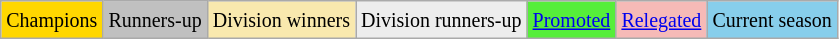<table class="wikitable">
<tr>
<td style="background:Gold;"><small>Champions</small></td>
<td style="background:Silver;"><small>Runners-up</small></td>
<td style="background:#f9e9ae;"><small>Division winners</small></td>
<td style="background:#ededed;"><small>Division runners-up</small></td>
<td style="background:#56ee3a;"><small><a href='#'>Promoted</a></small></td>
<td style="background:#f6bab7;"><small><a href='#'>Relegated</a></small></td>
<td style="background:SkyBlue;"><small>Current season</small></td>
</tr>
</table>
